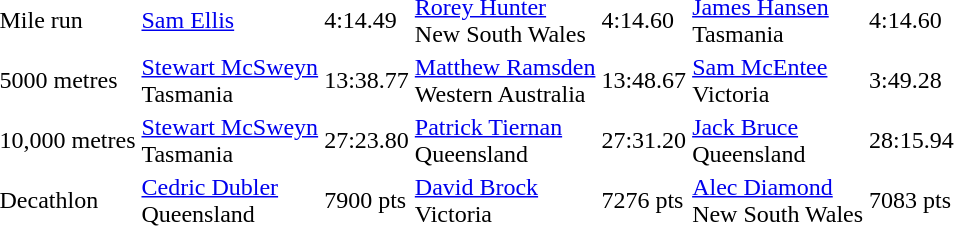<table>
<tr>
<td>Mile run</td>
<td><a href='#'>Sam Ellis</a><br></td>
<td>4:14.49</td>
<td><a href='#'>Rorey Hunter</a><br>New South Wales</td>
<td>4:14.60</td>
<td><a href='#'>James Hansen</a><br>Tasmania</td>
<td>4:14.60</td>
</tr>
<tr>
<td>5000 metres</td>
<td><a href='#'>Stewart McSweyn</a><br>Tasmania</td>
<td>13:38.77</td>
<td><a href='#'>Matthew Ramsden</a><br>Western Australia</td>
<td>13:48.67</td>
<td><a href='#'>Sam McEntee</a><br>Victoria</td>
<td>3:49.28</td>
</tr>
<tr>
<td>10,000 metres</td>
<td><a href='#'>Stewart McSweyn</a><br>Tasmania</td>
<td>27:23.80</td>
<td><a href='#'>Patrick Tiernan</a><br>Queensland</td>
<td>27:31.20</td>
<td><a href='#'>Jack Bruce</a><br>Queensland</td>
<td>28:15.94</td>
</tr>
<tr>
<td>Decathlon</td>
<td><a href='#'>Cedric Dubler</a><br>Queensland</td>
<td>7900 pts </td>
<td><a href='#'>David Brock</a><br>Victoria</td>
<td>7276 pts</td>
<td><a href='#'>Alec Diamond</a><br>New South Wales</td>
<td>7083 pts</td>
</tr>
</table>
